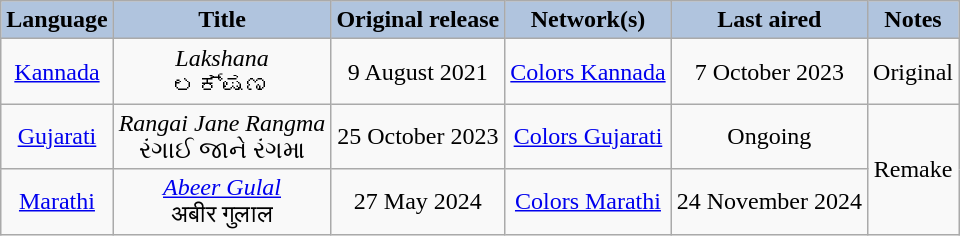<table class="wikitable" style="text-align:center;">
<tr>
<th style="background:LightSteelBlue;">Language</th>
<th style="background:LightSteelBlue;">Title</th>
<th style="background:LightSteelBlue;">Original release</th>
<th style="background:LightSteelBlue;">Network(s)</th>
<th style="background:LightSteelBlue;">Last aired</th>
<th style="background:LightSteelBlue;">Notes</th>
</tr>
<tr>
<td><a href='#'>Kannada</a></td>
<td><em>Lakshana</em> <br> ಲಕ್ಷಣ</td>
<td>9 August 2021</td>
<td><a href='#'>Colors Kannada</a></td>
<td>7 October 2023</td>
<td>Original</td>
</tr>
<tr>
<td><a href='#'>Gujarati</a></td>
<td><em>Rangai Jane Rangma</em> <br> રંગાઈ જાને રંગમા</td>
<td>25 October 2023</td>
<td><a href='#'>Colors Gujarati</a></td>
<td>Ongoing</td>
<td rowspan="2">Remake</td>
</tr>
<tr>
<td><a href='#'>Marathi</a></td>
<td><em><a href='#'>Abeer Gulal</a></em> <br> अबीर गुलाल</td>
<td>27 May 2024</td>
<td><a href='#'>Colors Marathi</a></td>
<td>24 November 2024</td>
</tr>
</table>
